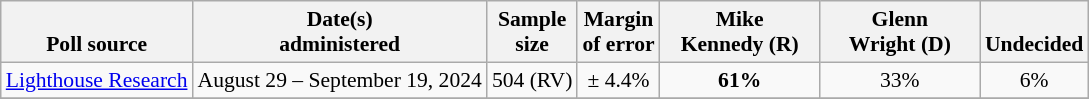<table class="wikitable" style="font-size:90%;text-align:center;">
<tr valign=bottom>
<th>Poll source</th>
<th>Date(s)<br>administered</th>
<th>Sample<br>size</th>
<th>Margin<br>of error</th>
<th style="width:100px;">Mike<br>Kennedy (R)</th>
<th style="width:100px;">Glenn<br>Wright (D)</th>
<th>Undecided</th>
</tr>
<tr>
<td style="text-align:left;"><a href='#'>Lighthouse Research</a></td>
<td>August 29 – September 19, 2024</td>
<td>504 (RV)</td>
<td>± 4.4%</td>
<td><strong>61%</strong></td>
<td>33%</td>
<td>6%</td>
</tr>
<tr>
</tr>
</table>
